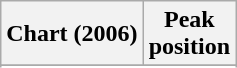<table class="wikitable plainrowheaders" style="text-align:center">
<tr>
<th scope="col">Chart (2006)</th>
<th scope="col">Peak<br> position</th>
</tr>
<tr>
</tr>
<tr>
</tr>
</table>
